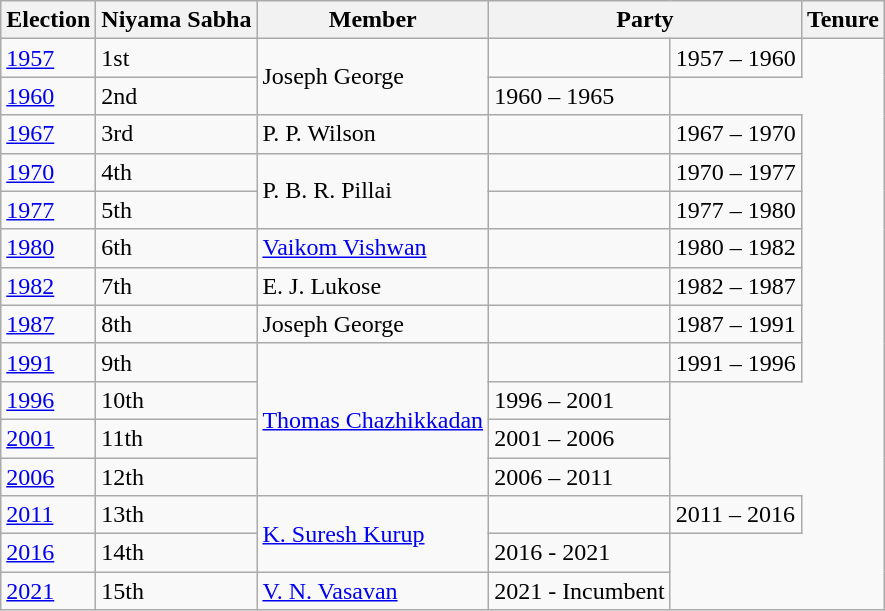<table class="wikitable sortable">
<tr>
<th>Election</th>
<th>Niyama Sabha</th>
<th>Member</th>
<th colspan="2">Party</th>
<th>Tenure</th>
</tr>
<tr>
<td><a href='#'>1957</a></td>
<td>1st</td>
<td rowspan="2">Joseph George</td>
<td></td>
<td>1957 – 1960</td>
</tr>
<tr>
<td><a href='#'>1960</a></td>
<td>2nd</td>
<td>1960 – 1965</td>
</tr>
<tr>
<td><a href='#'>1967</a></td>
<td>3rd</td>
<td>P. P. Wilson</td>
<td></td>
<td>1967 – 1970</td>
</tr>
<tr>
<td><a href='#'>1970</a></td>
<td>4th</td>
<td rowspan="2">P. B. R. Pillai</td>
<td></td>
<td>1970 – 1977</td>
</tr>
<tr>
<td><a href='#'>1977</a></td>
<td>5th</td>
<td></td>
<td>1977 – 1980</td>
</tr>
<tr>
<td><a href='#'>1980</a></td>
<td>6th</td>
<td><a href='#'>Vaikom Vishwan</a></td>
<td></td>
<td>1980 – 1982</td>
</tr>
<tr>
<td><a href='#'>1982</a></td>
<td>7th</td>
<td>E. J. Lukose</td>
<td></td>
<td>1982 – 1987</td>
</tr>
<tr>
<td><a href='#'>1987</a></td>
<td>8th</td>
<td>Joseph George</td>
<td></td>
<td>1987 – 1991</td>
</tr>
<tr>
<td><a href='#'>1991</a></td>
<td>9th</td>
<td rowspan="4"><a href='#'>Thomas Chazhikkadan</a></td>
<td></td>
<td>1991 – 1996</td>
</tr>
<tr>
<td><a href='#'>1996</a></td>
<td>10th</td>
<td>1996 – 2001</td>
</tr>
<tr>
<td><a href='#'>2001</a></td>
<td>11th</td>
<td>2001 – 2006</td>
</tr>
<tr>
<td><a href='#'>2006</a></td>
<td>12th</td>
<td>2006 – 2011</td>
</tr>
<tr>
<td><a href='#'>2011</a></td>
<td>13th</td>
<td rowspan="2"><a href='#'>K. Suresh Kurup</a></td>
<td></td>
<td>2011 – 2016</td>
</tr>
<tr>
<td><a href='#'>2016</a></td>
<td>14th</td>
<td>2016 - 2021</td>
</tr>
<tr>
<td><a href='#'>2021</a></td>
<td>15th</td>
<td><a href='#'>V. N. Vasavan</a></td>
<td>2021 - Incumbent</td>
</tr>
</table>
